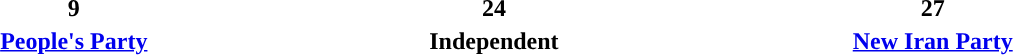<table style="width:70%; text-align:center;">
<tr>
<td style="background:"><strong>9</strong></td>
<td style="background:"><strong>24</strong></td>
<td style="background:"><strong>27</strong></td>
</tr>
<tr>
<td><strong><a href='#'>People's Party</a></strong></td>
<td><strong>Independent</strong></td>
<td><strong><a href='#'>New Iran Party</a></strong></td>
</tr>
</table>
